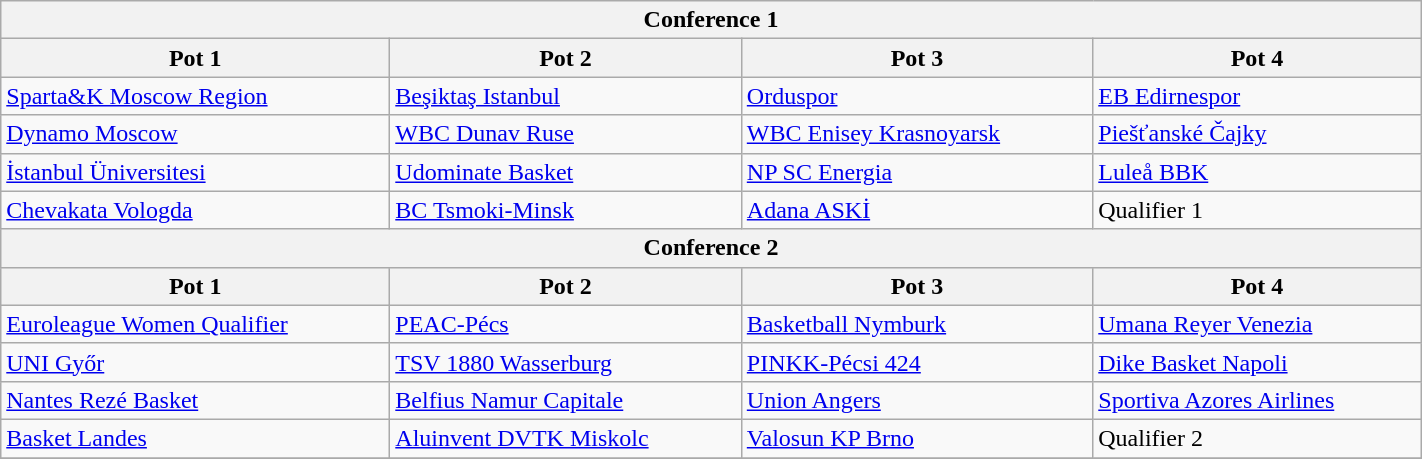<table class="wikitable" style="text-align; width:75%;">
<tr>
<th colspan=4>Conference 1</th>
</tr>
<tr>
<th>Pot 1</th>
<th>Pot 2</th>
<th>Pot 3</th>
<th>Pot 4</th>
</tr>
<tr>
<td> <a href='#'>Sparta&K Moscow Region</a></td>
<td> <a href='#'>Beşiktaş Istanbul</a></td>
<td> <a href='#'>Orduspor</a></td>
<td> <a href='#'>EB Edirnespor</a></td>
</tr>
<tr>
<td> <a href='#'>Dynamo Moscow</a></td>
<td> <a href='#'>WBC Dunav Ruse</a></td>
<td> <a href='#'>WBC Enisey Krasnoyarsk</a></td>
<td> <a href='#'>Piešťanské Čajky</a></td>
</tr>
<tr>
<td> <a href='#'>İstanbul Üniversitesi</a></td>
<td> <a href='#'>Udominate Basket</a></td>
<td> <a href='#'>NP SC Energia</a></td>
<td> <a href='#'>Luleå BBK</a></td>
</tr>
<tr>
<td> <a href='#'>Chevakata Vologda</a></td>
<td> <a href='#'>BC Tsmoki-Minsk</a></td>
<td> <a href='#'>Adana ASKİ</a></td>
<td>Qualifier 1</td>
</tr>
<tr>
<th colspan=4>Conference 2</th>
</tr>
<tr>
<th>Pot 1</th>
<th>Pot 2</th>
<th>Pot 3</th>
<th>Pot 4</th>
</tr>
<tr>
<td><a href='#'>Euroleague Women Qualifier</a> </td>
<td> <a href='#'>PEAC-Pécs</a></td>
<td> <a href='#'>Basketball Nymburk</a></td>
<td> <a href='#'>Umana Reyer Venezia</a></td>
</tr>
<tr>
<td> <a href='#'>UNI Győr</a></td>
<td> <a href='#'>TSV 1880 Wasserburg</a></td>
<td> <a href='#'>PINKK-Pécsi 424</a></td>
<td> <a href='#'>Dike Basket Napoli</a></td>
</tr>
<tr>
<td> <a href='#'>Nantes Rezé Basket</a></td>
<td> <a href='#'>Belfius Namur Capitale</a></td>
<td> <a href='#'>Union Angers</a></td>
<td> <a href='#'>Sportiva Azores Airlines</a></td>
</tr>
<tr>
<td> <a href='#'>Basket Landes</a></td>
<td> <a href='#'>Aluinvent DVTK Miskolc</a></td>
<td> <a href='#'>Valosun KP Brno</a></td>
<td>Qualifier 2</td>
</tr>
<tr>
</tr>
</table>
